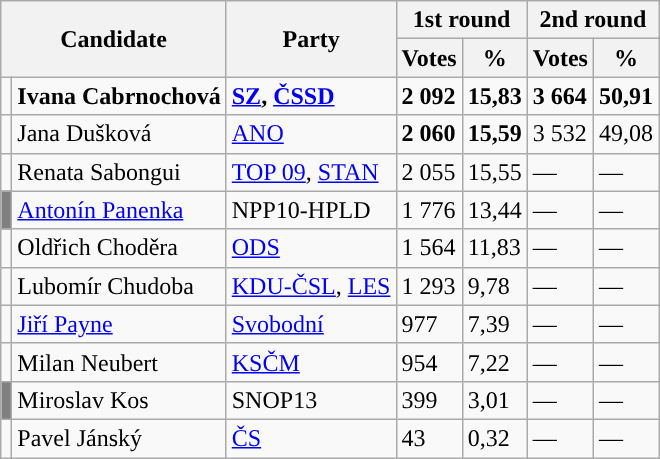<table class="wikitable sortable">
<tr>
<th colspan="2" rowspan="2">Candidate</th>
<th rowspan="2">Party</th>
<th colspan="2">1st round</th>
<th colspan="2">2nd round</th>
</tr>
<tr>
<th>Votes</th>
<th>%</th>
<th>Votes</th>
<th>%</th>
</tr>
<tr>
<td style="background-color:"></td>
<td><strong>Ivana Cabrnochová</strong></td>
<td><strong><a href='#'>SZ</a>, <a href='#'>ČSSD</a></strong></td>
<td><strong>2 092</strong></td>
<td><strong>15,83</strong></td>
<td><strong>3 664</strong></td>
<td><strong>50,91</strong></td>
</tr>
<tr>
<td style="background-color:"></td>
<td>Jana Dušková</td>
<td><a href='#'>ANO</a></td>
<td><strong>2 060</strong></td>
<td><strong>15,59</strong></td>
<td>3 532</td>
<td>49,08</td>
</tr>
<tr>
<td style="background-color:"></td>
<td>Renata Sabongui</td>
<td><a href='#'>TOP 09</a>, <a href='#'>STAN</a></td>
<td>2 055</td>
<td>15,55</td>
<td>—</td>
<td>—</td>
</tr>
<tr>
<td style="background-color:grey;"></td>
<td><a href='#'>Antonín Panenka</a></td>
<td>NPP10-HPLD</td>
<td>1 776</td>
<td>13,44</td>
<td>—</td>
<td>—</td>
</tr>
<tr>
<td style="background-color:"></td>
<td>Oldřich Choděra</td>
<td><a href='#'>ODS</a></td>
<td>1 564</td>
<td>11,83</td>
<td>—</td>
<td>—</td>
</tr>
<tr>
<td style="background-color:"></td>
<td>Lubomír Chudoba</td>
<td><a href='#'>KDU-ČSL</a>, <a href='#'>LES</a></td>
<td>1 293</td>
<td>9,78</td>
<td>—</td>
<td>—</td>
</tr>
<tr>
<td style="background-color:"></td>
<td><a href='#'>Jiří Payne</a></td>
<td><a href='#'>Svobodní</a></td>
<td>977</td>
<td>7,39</td>
<td>—</td>
<td>—</td>
</tr>
<tr>
<td style="background-color:"></td>
<td>Milan Neubert</td>
<td><a href='#'>KSČM</a></td>
<td>954</td>
<td>7,22</td>
<td>—</td>
<td>—</td>
</tr>
<tr>
<td style="background-color:grey;"></td>
<td>Miroslav Kos</td>
<td>SNOP13</td>
<td>399</td>
<td>3,01</td>
<td>—</td>
<td>—</td>
</tr>
<tr>
<td style="background-color:"></td>
<td>Pavel Jánský</td>
<td><a href='#'>ČS</a></td>
<td>43</td>
<td>0,32</td>
<td>—</td>
<td>—</td>
</tr>
</table>
